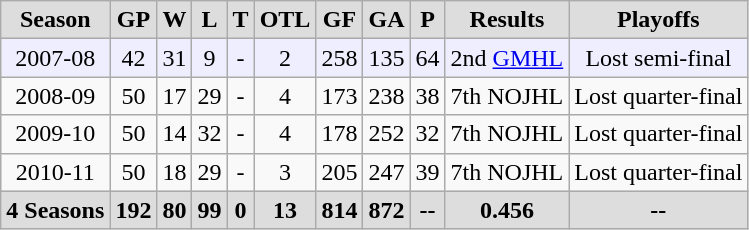<table class="wikitable">
<tr align="center"  bgcolor="#dddddd">
<td><strong>Season</strong></td>
<td><strong>GP</strong></td>
<td><strong>W</strong></td>
<td><strong>L</strong></td>
<td><strong>T</strong></td>
<td><strong>OTL</strong></td>
<td><strong>GF</strong></td>
<td><strong>GA</strong></td>
<td><strong>P</strong></td>
<td><strong>Results</strong></td>
<td><strong>Playoffs</strong></td>
</tr>
<tr align="center" bgcolor="#eeeeff">
<td>2007-08</td>
<td>42</td>
<td>31</td>
<td>9</td>
<td>-</td>
<td>2</td>
<td>258</td>
<td>135</td>
<td>64</td>
<td>2nd <a href='#'>GMHL</a></td>
<td>Lost semi-final</td>
</tr>
<tr align="center">
<td>2008-09</td>
<td>50</td>
<td>17</td>
<td>29</td>
<td>-</td>
<td>4</td>
<td>173</td>
<td>238</td>
<td>38</td>
<td>7th NOJHL</td>
<td>Lost quarter-final</td>
</tr>
<tr align="center">
<td>2009-10</td>
<td>50</td>
<td>14</td>
<td>32</td>
<td>-</td>
<td>4</td>
<td>178</td>
<td>252</td>
<td>32</td>
<td>7th NOJHL</td>
<td>Lost quarter-final</td>
</tr>
<tr align="center">
<td>2010-11</td>
<td>50</td>
<td>18</td>
<td>29</td>
<td>-</td>
<td>3</td>
<td>205</td>
<td>247</td>
<td>39</td>
<td>7th NOJHL</td>
<td>Lost quarter-final</td>
</tr>
<tr align="center"  bgcolor="#dddddd">
<td><strong>4 Seasons</strong></td>
<td><strong>192</strong></td>
<td><strong>80</strong></td>
<td><strong>99</strong></td>
<td><strong>0</strong></td>
<td><strong>13</strong></td>
<td><strong>814</strong></td>
<td><strong>872</strong></td>
<td><strong>--</strong></td>
<td><strong>0.456</strong></td>
<td><strong>--</strong></td>
</tr>
</table>
